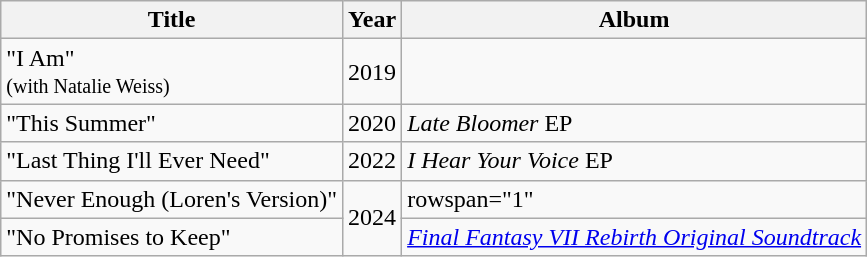<table class="wikitable">
<tr>
<th>Title</th>
<th>Year</th>
<th>Album</th>
</tr>
<tr>
<td>"I Am"<br><small>(with Natalie Weiss)</small></td>
<td>2019</td>
<td></td>
</tr>
<tr>
<td>"This Summer"</td>
<td>2020</td>
<td><em>Late Bloomer</em> EP</td>
</tr>
<tr>
<td>"Last Thing I'll Ever Need"</td>
<td>2022</td>
<td><em>I Hear Your Voice</em> EP</td>
</tr>
<tr>
<td>"Never Enough (Loren's Version)"</td>
<td rowspan="2">2024</td>
<td>rowspan="1" </td>
</tr>
<tr>
<td rowspan="1">"No Promises to Keep"</td>
<td><em><a href='#'>Final Fantasy VII Rebirth Original Soundtrack</a></em></td>
</tr>
</table>
